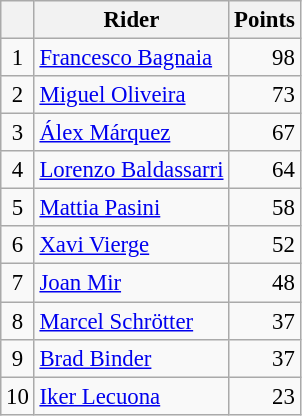<table class="wikitable" style="font-size: 95%;">
<tr>
<th></th>
<th>Rider</th>
<th>Points</th>
</tr>
<tr>
<td align=center>1</td>
<td> <a href='#'>Francesco Bagnaia</a></td>
<td align=right>98</td>
</tr>
<tr>
<td align=center>2</td>
<td> <a href='#'>Miguel Oliveira</a></td>
<td align=right>73</td>
</tr>
<tr>
<td align=center>3</td>
<td> <a href='#'>Álex Márquez</a></td>
<td align=right>67</td>
</tr>
<tr>
<td align=center>4</td>
<td> <a href='#'>Lorenzo Baldassarri</a></td>
<td align=right>64</td>
</tr>
<tr>
<td align=center>5</td>
<td> <a href='#'>Mattia Pasini</a></td>
<td align=right>58</td>
</tr>
<tr>
<td align=center>6</td>
<td> <a href='#'>Xavi Vierge</a></td>
<td align=right>52</td>
</tr>
<tr>
<td align=center>7</td>
<td> <a href='#'>Joan Mir</a></td>
<td align=right>48</td>
</tr>
<tr>
<td align=center>8</td>
<td> <a href='#'>Marcel Schrötter</a></td>
<td align=right>37</td>
</tr>
<tr>
<td align=center>9</td>
<td> <a href='#'>Brad Binder</a></td>
<td align=right>37</td>
</tr>
<tr>
<td align=center>10</td>
<td> <a href='#'>Iker Lecuona</a></td>
<td align=right>23</td>
</tr>
</table>
